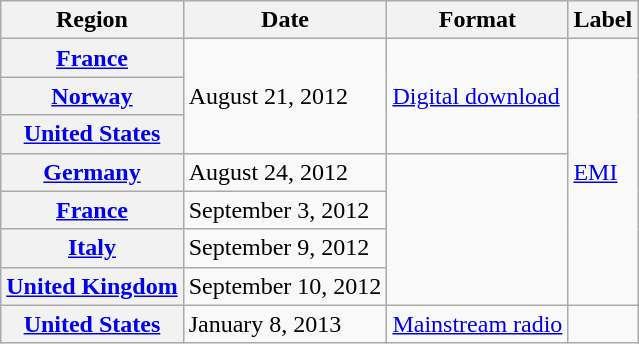<table class="wikitable plainrowheaders">
<tr>
<th>Region</th>
<th>Date</th>
<th>Format</th>
<th>Label</th>
</tr>
<tr>
<th scope="row"><a href='#'>France</a></th>
<td rowspan="3">August 21, 2012</td>
<td rowspan="3"><a href='#'>Digital download</a></td>
<td rowspan="7"><a href='#'>EMI</a></td>
</tr>
<tr>
<th scope="row"><a href='#'>Norway</a></th>
</tr>
<tr>
<th scope="row"><a href='#'>United States</a></th>
</tr>
<tr>
<th scope="row"><a href='#'>Germany</a></th>
<td>August 24, 2012</td>
<td rowspan=4></td>
</tr>
<tr>
<th scope="row"><a href='#'>France</a></th>
<td>September 3, 2012</td>
</tr>
<tr>
<th scope="row"><a href='#'>Italy</a></th>
<td>September 9, 2012</td>
</tr>
<tr>
<th scope="row"><a href='#'>United Kingdom</a></th>
<td>September 10, 2012</td>
</tr>
<tr>
<th scope="row"><a href='#'>United States</a></th>
<td>January 8, 2013</td>
<td><a href='#'>Mainstream radio</a></td>
<td></td>
</tr>
</table>
